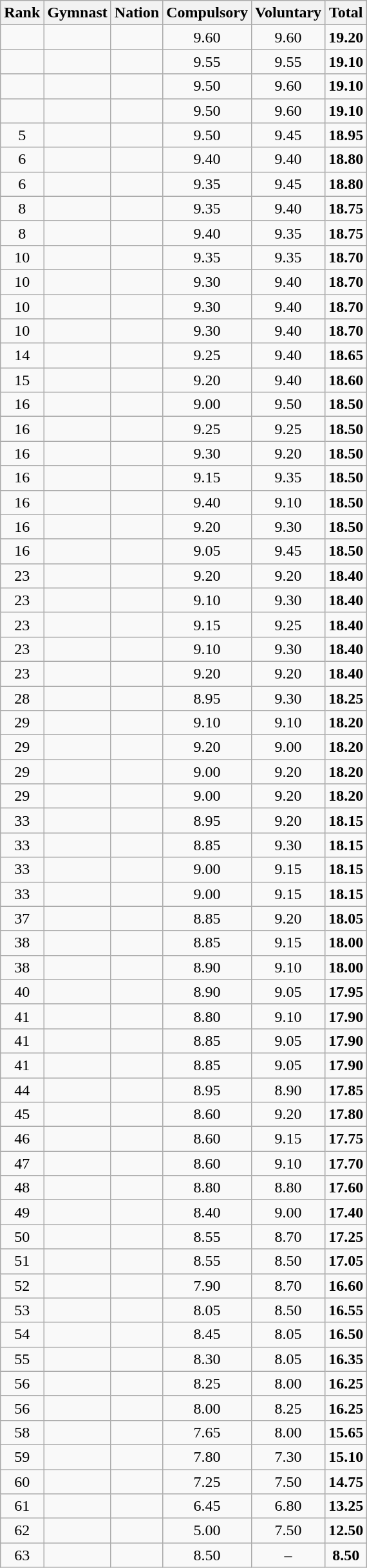<table class="wikitable sortable" style="text-align:center">
<tr>
<th>Rank</th>
<th>Gymnast</th>
<th>Nation</th>
<th>Compulsory</th>
<th>Voluntary</th>
<th>Total</th>
</tr>
<tr>
<td></td>
<td align=left></td>
<td align=left></td>
<td>9.60</td>
<td>9.60</td>
<td><strong>19.20</strong></td>
</tr>
<tr>
<td></td>
<td align=left></td>
<td align=left></td>
<td>9.55</td>
<td>9.55</td>
<td><strong>19.10</strong></td>
</tr>
<tr>
<td></td>
<td align=left></td>
<td align=left></td>
<td>9.50</td>
<td>9.60</td>
<td><strong>19.10</strong></td>
</tr>
<tr>
<td></td>
<td align=left></td>
<td align=left></td>
<td>9.50</td>
<td>9.60</td>
<td><strong>19.10</strong></td>
</tr>
<tr>
<td>5</td>
<td align=left></td>
<td align=left></td>
<td>9.50</td>
<td>9.45</td>
<td><strong>18.95</strong></td>
</tr>
<tr>
<td>6</td>
<td align=left></td>
<td align=left></td>
<td>9.40</td>
<td>9.40</td>
<td><strong>18.80</strong></td>
</tr>
<tr>
<td>6</td>
<td align=left></td>
<td align=left></td>
<td>9.35</td>
<td>9.45</td>
<td><strong>18.80</strong></td>
</tr>
<tr>
<td>8</td>
<td align=left></td>
<td align=left></td>
<td>9.35</td>
<td>9.40</td>
<td><strong>18.75</strong></td>
</tr>
<tr>
<td>8</td>
<td align=left></td>
<td align=left></td>
<td>9.40</td>
<td>9.35</td>
<td><strong>18.75</strong></td>
</tr>
<tr>
<td>10</td>
<td align=left></td>
<td align=left></td>
<td>9.35</td>
<td>9.35</td>
<td><strong>18.70</strong></td>
</tr>
<tr>
<td>10</td>
<td align=left></td>
<td align=left></td>
<td>9.30</td>
<td>9.40</td>
<td><strong>18.70</strong></td>
</tr>
<tr>
<td>10</td>
<td align=left></td>
<td align=left></td>
<td>9.30</td>
<td>9.40</td>
<td><strong>18.70</strong></td>
</tr>
<tr>
<td>10</td>
<td align=left></td>
<td align=left></td>
<td>9.30</td>
<td>9.40</td>
<td><strong>18.70</strong></td>
</tr>
<tr>
<td>14</td>
<td align=left></td>
<td align=left></td>
<td>9.25</td>
<td>9.40</td>
<td><strong>18.65</strong></td>
</tr>
<tr>
<td>15</td>
<td align=left></td>
<td align=left></td>
<td>9.20</td>
<td>9.40</td>
<td><strong>18.60</strong></td>
</tr>
<tr>
<td>16</td>
<td align=left></td>
<td align=left></td>
<td>9.00</td>
<td>9.50</td>
<td><strong>18.50</strong></td>
</tr>
<tr>
<td>16</td>
<td align=left></td>
<td align=left></td>
<td>9.25</td>
<td>9.25</td>
<td><strong>18.50</strong></td>
</tr>
<tr>
<td>16</td>
<td align=left></td>
<td align=left></td>
<td>9.30</td>
<td>9.20</td>
<td><strong>18.50</strong></td>
</tr>
<tr>
<td>16</td>
<td align=left></td>
<td align=left></td>
<td>9.15</td>
<td>9.35</td>
<td><strong>18.50</strong></td>
</tr>
<tr>
<td>16</td>
<td align=left></td>
<td align=left></td>
<td>9.40</td>
<td>9.10</td>
<td><strong>18.50</strong></td>
</tr>
<tr>
<td>16</td>
<td align=left></td>
<td align=left></td>
<td>9.20</td>
<td>9.30</td>
<td><strong>18.50</strong></td>
</tr>
<tr>
<td>16</td>
<td align=left></td>
<td align=left></td>
<td>9.05</td>
<td>9.45</td>
<td><strong>18.50</strong></td>
</tr>
<tr>
<td>23</td>
<td align=left></td>
<td align=left></td>
<td>9.20</td>
<td>9.20</td>
<td><strong>18.40</strong></td>
</tr>
<tr>
<td>23</td>
<td align=left></td>
<td align=left></td>
<td>9.10</td>
<td>9.30</td>
<td><strong>18.40</strong></td>
</tr>
<tr>
<td>23</td>
<td align=left></td>
<td align=left></td>
<td>9.15</td>
<td>9.25</td>
<td><strong>18.40</strong></td>
</tr>
<tr>
<td>23</td>
<td align=left></td>
<td align=left></td>
<td>9.10</td>
<td>9.30</td>
<td><strong>18.40</strong></td>
</tr>
<tr>
<td>23</td>
<td align=left></td>
<td align=left></td>
<td>9.20</td>
<td>9.20</td>
<td><strong>18.40</strong></td>
</tr>
<tr>
<td>28</td>
<td align=left></td>
<td align=left></td>
<td>8.95</td>
<td>9.30</td>
<td><strong>18.25</strong></td>
</tr>
<tr>
<td>29</td>
<td align=left></td>
<td align=left></td>
<td>9.10</td>
<td>9.10</td>
<td><strong>18.20</strong></td>
</tr>
<tr>
<td>29</td>
<td align=left></td>
<td align=left></td>
<td>9.20</td>
<td>9.00</td>
<td><strong>18.20</strong></td>
</tr>
<tr>
<td>29</td>
<td align=left></td>
<td align=left></td>
<td>9.00</td>
<td>9.20</td>
<td><strong>18.20</strong></td>
</tr>
<tr>
<td>29</td>
<td align=left></td>
<td align=left></td>
<td>9.00</td>
<td>9.20</td>
<td><strong>18.20</strong></td>
</tr>
<tr>
<td>33</td>
<td align=left></td>
<td align=left></td>
<td>8.95</td>
<td>9.20</td>
<td><strong>18.15</strong></td>
</tr>
<tr>
<td>33</td>
<td align=left></td>
<td align=left></td>
<td>8.85</td>
<td>9.30</td>
<td><strong>18.15</strong></td>
</tr>
<tr>
<td>33</td>
<td align=left></td>
<td align=left></td>
<td>9.00</td>
<td>9.15</td>
<td><strong>18.15</strong></td>
</tr>
<tr>
<td>33</td>
<td align=left></td>
<td align=left></td>
<td>9.00</td>
<td>9.15</td>
<td><strong>18.15</strong></td>
</tr>
<tr>
<td>37</td>
<td align=left></td>
<td align=left></td>
<td>8.85</td>
<td>9.20</td>
<td><strong>18.05</strong></td>
</tr>
<tr>
<td>38</td>
<td align=left></td>
<td align=left></td>
<td>8.85</td>
<td>9.15</td>
<td><strong>18.00</strong></td>
</tr>
<tr>
<td>38</td>
<td align=left></td>
<td align=left></td>
<td>8.90</td>
<td>9.10</td>
<td><strong>18.00</strong></td>
</tr>
<tr>
<td>40</td>
<td align=left></td>
<td align=left></td>
<td>8.90</td>
<td>9.05</td>
<td><strong>17.95</strong></td>
</tr>
<tr>
<td>41</td>
<td align=left></td>
<td align=left></td>
<td>8.80</td>
<td>9.10</td>
<td><strong>17.90</strong></td>
</tr>
<tr>
<td>41</td>
<td align=left></td>
<td align=left></td>
<td>8.85</td>
<td>9.05</td>
<td><strong>17.90</strong></td>
</tr>
<tr>
<td>41</td>
<td align=left></td>
<td align=left></td>
<td>8.85</td>
<td>9.05</td>
<td><strong>17.90</strong></td>
</tr>
<tr>
<td>44</td>
<td align=left></td>
<td align=left></td>
<td>8.95</td>
<td>8.90</td>
<td><strong>17.85</strong></td>
</tr>
<tr>
<td>45</td>
<td align=left></td>
<td align=left></td>
<td>8.60</td>
<td>9.20</td>
<td><strong>17.80</strong></td>
</tr>
<tr>
<td>46</td>
<td align=left></td>
<td align=left></td>
<td>8.60</td>
<td>9.15</td>
<td><strong>17.75</strong></td>
</tr>
<tr>
<td>47</td>
<td align=left></td>
<td align=left></td>
<td>8.60</td>
<td>9.10</td>
<td><strong>17.70</strong></td>
</tr>
<tr>
<td>48</td>
<td align=left></td>
<td align=left></td>
<td>8.80</td>
<td>8.80</td>
<td><strong>17.60</strong></td>
</tr>
<tr>
<td>49</td>
<td align=left></td>
<td align=left></td>
<td>8.40</td>
<td>9.00</td>
<td><strong>17.40</strong></td>
</tr>
<tr>
<td>50</td>
<td align=left></td>
<td align=left></td>
<td>8.55</td>
<td>8.70</td>
<td><strong>17.25</strong></td>
</tr>
<tr>
<td>51</td>
<td align=left></td>
<td align=left></td>
<td>8.55</td>
<td>8.50</td>
<td><strong>17.05</strong></td>
</tr>
<tr>
<td>52</td>
<td align=left></td>
<td align=left></td>
<td>7.90</td>
<td>8.70</td>
<td><strong>16.60</strong></td>
</tr>
<tr>
<td>53</td>
<td align=left></td>
<td align=left></td>
<td>8.05</td>
<td>8.50</td>
<td><strong>16.55</strong></td>
</tr>
<tr>
<td>54</td>
<td align=left></td>
<td align=left></td>
<td>8.45</td>
<td>8.05</td>
<td><strong>16.50</strong></td>
</tr>
<tr>
<td>55</td>
<td align=left></td>
<td align=left></td>
<td>8.30</td>
<td>8.05</td>
<td><strong>16.35</strong></td>
</tr>
<tr>
<td>56</td>
<td align=left></td>
<td align=left></td>
<td>8.25</td>
<td>8.00</td>
<td><strong>16.25</strong></td>
</tr>
<tr>
<td>56</td>
<td align=left></td>
<td align=left></td>
<td>8.00</td>
<td>8.25</td>
<td><strong>16.25</strong></td>
</tr>
<tr>
<td>58</td>
<td align=left></td>
<td align=left></td>
<td>7.65</td>
<td>8.00</td>
<td><strong>15.65</strong></td>
</tr>
<tr>
<td>59</td>
<td align=left></td>
<td align=left></td>
<td>7.80</td>
<td>7.30</td>
<td><strong>15.10</strong></td>
</tr>
<tr>
<td>60</td>
<td align=left></td>
<td align=left></td>
<td>7.25</td>
<td>7.50</td>
<td><strong>14.75</strong></td>
</tr>
<tr>
<td>61</td>
<td align=left></td>
<td align=left></td>
<td>6.45</td>
<td>6.80</td>
<td><strong>13.25</strong></td>
</tr>
<tr>
<td>62</td>
<td align=left></td>
<td align=left></td>
<td>5.00</td>
<td>7.50</td>
<td><strong>12.50</strong></td>
</tr>
<tr>
<td>63</td>
<td align=left></td>
<td align=left></td>
<td>8.50</td>
<td>–</td>
<td><strong>8.50</strong></td>
</tr>
</table>
